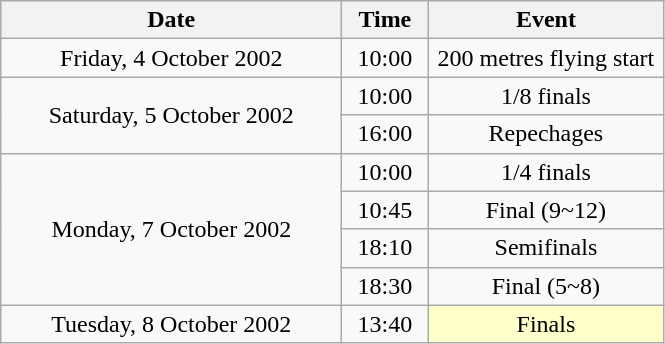<table class = "wikitable" style="text-align:center;">
<tr>
<th width=220>Date</th>
<th width=50>Time</th>
<th width=150>Event</th>
</tr>
<tr>
<td>Friday, 4 October 2002</td>
<td>10:00</td>
<td>200 metres flying start</td>
</tr>
<tr>
<td rowspan=2>Saturday, 5 October 2002</td>
<td>10:00</td>
<td>1/8 finals</td>
</tr>
<tr>
<td>16:00</td>
<td>Repechages</td>
</tr>
<tr>
<td rowspan=4>Monday, 7 October 2002</td>
<td>10:00</td>
<td>1/4 finals</td>
</tr>
<tr>
<td>10:45</td>
<td>Final (9~12)</td>
</tr>
<tr>
<td>18:10</td>
<td>Semifinals</td>
</tr>
<tr>
<td>18:30</td>
<td>Final (5~8)</td>
</tr>
<tr>
<td>Tuesday, 8 October 2002</td>
<td>13:40</td>
<td bgcolor=ffffcc>Finals</td>
</tr>
</table>
